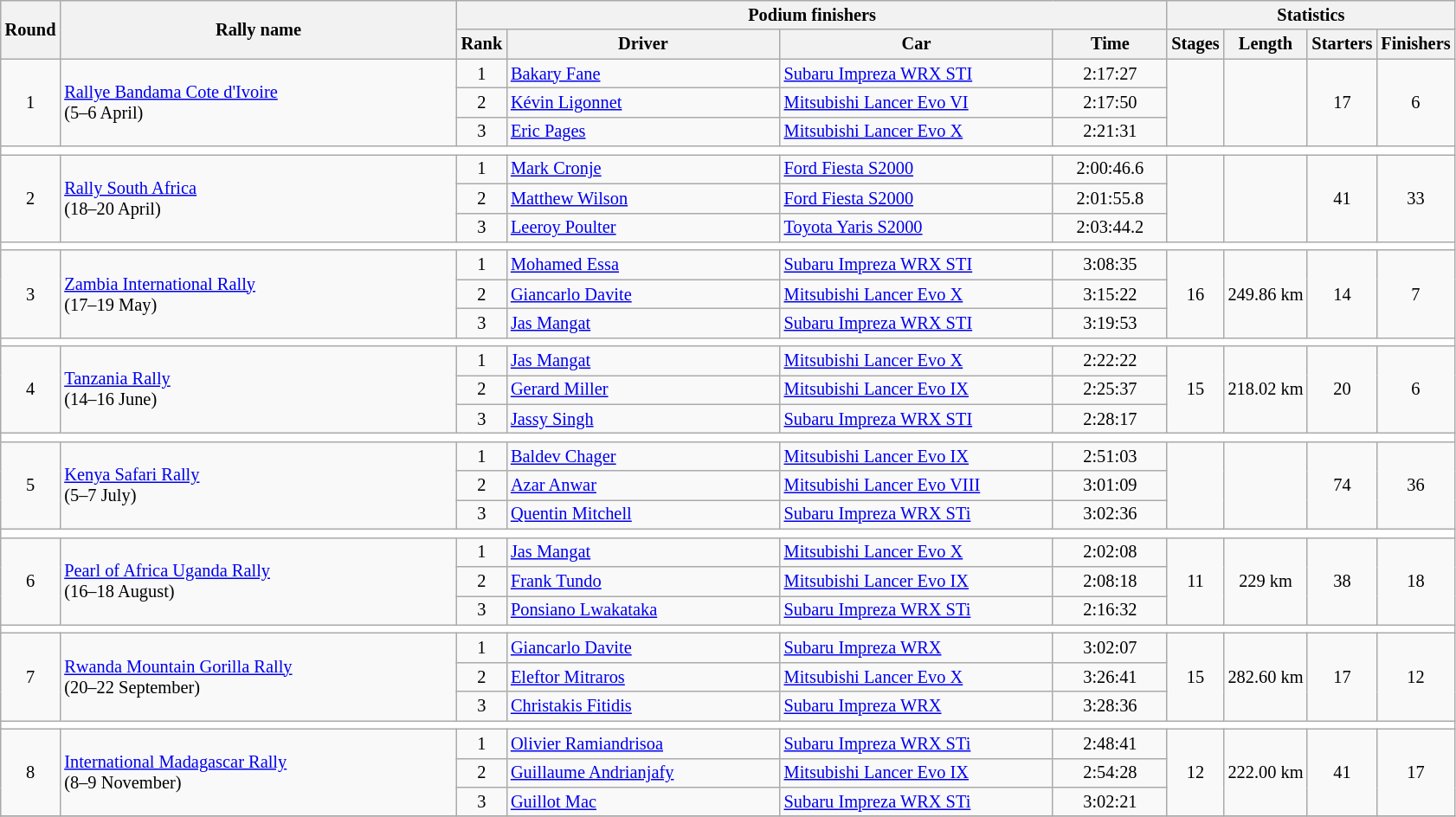<table class="wikitable" style="font-size:85%;">
<tr>
<th rowspan=2>Round</th>
<th style="width:22em" rowspan=2>Rally name</th>
<th colspan=4>Podium finishers</th>
<th colspan=4>Statistics</th>
</tr>
<tr>
<th>Rank</th>
<th style="width:15em">Driver</th>
<th style="width:15em">Car</th>
<th style="width:6em">Time</th>
<th>Stages</th>
<th>Length</th>
<th>Starters</th>
<th>Finishers</th>
</tr>
<tr>
<td rowspan=3 align=center>1</td>
<td rowspan=3> <a href='#'>Rallye Bandama Cote d'Ivoire</a><br>(5–6 April)</td>
<td align=center>1</td>
<td> <a href='#'>Bakary Fane</a></td>
<td><a href='#'>Subaru Impreza WRX STI</a></td>
<td align=center>2:17:27</td>
<td rowspan=3 align=center></td>
<td rowspan=3 align=center></td>
<td rowspan=3 align=center>17</td>
<td rowspan=3 align=center>6</td>
</tr>
<tr>
<td align=center>2</td>
<td> <a href='#'>Kévin Ligonnet</a></td>
<td><a href='#'>Mitsubishi Lancer Evo VI</a></td>
<td align=center>2:17:50</td>
</tr>
<tr>
<td align=center>3</td>
<td> <a href='#'>Eric Pages</a></td>
<td><a href='#'>Mitsubishi Lancer Evo X</a></td>
<td align=center>2:21:31</td>
</tr>
<tr style="background:white;">
<td colspan="10"></td>
</tr>
<tr>
<td rowspan=3 align=center>2</td>
<td rowspan=3> <a href='#'>Rally South Africa</a><br>(18–20 April)</td>
<td align=center>1</td>
<td> <a href='#'>Mark Cronje</a></td>
<td><a href='#'>Ford Fiesta S2000</a></td>
<td align=center>2:00:46.6</td>
<td rowspan=3 align=center></td>
<td rowspan=3 align=center></td>
<td rowspan=3 align=center>41</td>
<td rowspan=3 align=center>33</td>
</tr>
<tr>
<td align=center>2</td>
<td> <a href='#'>Matthew Wilson</a></td>
<td><a href='#'>Ford Fiesta S2000</a></td>
<td align=center>2:01:55.8</td>
</tr>
<tr>
<td align=center>3</td>
<td> <a href='#'>Leeroy Poulter</a></td>
<td><a href='#'>Toyota Yaris S2000</a></td>
<td align=center>2:03:44.2</td>
</tr>
<tr style="background:white;">
<td colspan="12"></td>
</tr>
<tr>
<td rowspan=3 align=center>3</td>
<td rowspan=3> <a href='#'>Zambia International Rally</a><br>(17–19 May)</td>
<td align=center>1</td>
<td> <a href='#'>Mohamed Essa</a></td>
<td><a href='#'>Subaru Impreza WRX STI</a></td>
<td align=center>3:08:35</td>
<td rowspan=3 align=center>16</td>
<td rowspan=3 align=center>249.86 km</td>
<td rowspan=3 align=center>14</td>
<td rowspan=3 align=center>7</td>
</tr>
<tr>
<td align=center>2</td>
<td> <a href='#'>Giancarlo Davite</a></td>
<td><a href='#'>Mitsubishi Lancer Evo X</a></td>
<td align=center>3:15:22</td>
</tr>
<tr>
<td align=center>3</td>
<td> <a href='#'>Jas Mangat</a></td>
<td><a href='#'>Subaru Impreza WRX STI</a></td>
<td align=center>3:19:53</td>
</tr>
<tr style="background:white;">
<td colspan="12"></td>
</tr>
<tr>
<td rowspan=3 align=center>4</td>
<td rowspan=3> <a href='#'>Tanzania Rally</a><br>(14–16 June)</td>
<td align=center>1</td>
<td> <a href='#'>Jas Mangat</a></td>
<td><a href='#'>Mitsubishi Lancer Evo X</a></td>
<td align=center>2:22:22</td>
<td rowspan=3 align=center>15</td>
<td rowspan=3 align=center>218.02 km</td>
<td rowspan=3 align=center>20</td>
<td rowspan=3 align=center>6</td>
</tr>
<tr>
<td align=center>2</td>
<td> <a href='#'>Gerard Miller</a></td>
<td><a href='#'>Mitsubishi Lancer Evo IX</a></td>
<td align=center>2:25:37</td>
</tr>
<tr>
<td align=center>3</td>
<td> <a href='#'>Jassy Singh</a></td>
<td><a href='#'>Subaru Impreza WRX STI</a></td>
<td align=center>2:28:17</td>
</tr>
<tr style="background:white;">
<td colspan="12"></td>
</tr>
<tr>
<td rowspan=3 align=center>5</td>
<td rowspan=3> <a href='#'>Kenya Safari Rally</a><br>(5–7 July)</td>
<td align=center>1</td>
<td> <a href='#'>Baldev Chager</a></td>
<td><a href='#'>Mitsubishi Lancer Evo IX</a></td>
<td align=center>2:51:03</td>
<td rowspan=3 align=center></td>
<td rowspan=3 align=center></td>
<td rowspan=3 align=center>74</td>
<td rowspan=3 align=center>36</td>
</tr>
<tr>
<td align=center>2</td>
<td> <a href='#'>Azar Anwar</a></td>
<td><a href='#'>Mitsubishi Lancer Evo VIII</a></td>
<td align=center>3:01:09</td>
</tr>
<tr>
<td align=center>3</td>
<td> <a href='#'>Quentin Mitchell</a></td>
<td><a href='#'>Subaru Impreza WRX STi</a></td>
<td align=center>3:02:36</td>
</tr>
<tr style="background:white;">
<td colspan="12"></td>
</tr>
<tr>
<td rowspan=3 align=center>6</td>
<td rowspan=3> <a href='#'>Pearl of Africa Uganda Rally</a><br>(16–18 August)</td>
<td align=center>1</td>
<td> <a href='#'>Jas Mangat</a></td>
<td><a href='#'>Mitsubishi Lancer Evo X</a></td>
<td align=center>2:02:08</td>
<td rowspan=3 align=center>11</td>
<td rowspan=3 align=center>229 km</td>
<td rowspan=3 align=center>38</td>
<td rowspan=3 align=center>18</td>
</tr>
<tr>
<td align=center>2</td>
<td> <a href='#'>Frank Tundo</a></td>
<td><a href='#'>Mitsubishi Lancer Evo IX</a></td>
<td align=center>2:08:18</td>
</tr>
<tr>
<td align=center>3</td>
<td> <a href='#'>Ponsiano Lwakataka</a></td>
<td><a href='#'>Subaru Impreza WRX STi</a></td>
<td align=center>2:16:32</td>
</tr>
<tr style="background:white;">
<td colspan="12"></td>
</tr>
<tr>
<td rowspan=3 align=center>7</td>
<td rowspan=3> <a href='#'>Rwanda Mountain Gorilla Rally</a><br>(20–22 September)</td>
<td align=center>1</td>
<td> <a href='#'>Giancarlo Davite</a></td>
<td><a href='#'>Subaru Impreza WRX</a></td>
<td align=center>3:02:07</td>
<td rowspan=3 align=center>15</td>
<td rowspan=3 align=center>282.60 km</td>
<td rowspan=3 align=center>17</td>
<td rowspan=3 align=center>12</td>
</tr>
<tr>
<td align=center>2</td>
<td> <a href='#'>Eleftor Mitraros</a></td>
<td><a href='#'>Mitsubishi Lancer Evo X</a></td>
<td align=center>3:26:41</td>
</tr>
<tr>
<td align=center>3</td>
<td> <a href='#'>Christakis Fitidis</a></td>
<td><a href='#'>Subaru Impreza WRX</a></td>
<td align=center>3:28:36</td>
</tr>
<tr style="background:white;">
<td colspan="12"></td>
</tr>
<tr>
<td rowspan=3 align=center>8</td>
<td rowspan=3> <a href='#'>International Madagascar Rally</a><br>(8–9 November)</td>
<td align=center>1</td>
<td> <a href='#'>Olivier Ramiandrisoa</a></td>
<td><a href='#'>Subaru Impreza WRX STi</a></td>
<td align=center>2:48:41</td>
<td rowspan=3 align=center>12</td>
<td rowspan=3 align=center>222.00 km</td>
<td rowspan=3 align=center>41</td>
<td rowspan=3 align=center>17</td>
</tr>
<tr>
<td align=center>2</td>
<td> <a href='#'>Guillaume Andrianjafy</a></td>
<td><a href='#'>Mitsubishi Lancer Evo IX</a></td>
<td align=center>2:54:28</td>
</tr>
<tr>
<td align=center>3</td>
<td> <a href='#'>Guillot Mac</a></td>
<td><a href='#'>Subaru Impreza WRX STi</a></td>
<td align=center>3:02:21</td>
</tr>
<tr>
</tr>
</table>
